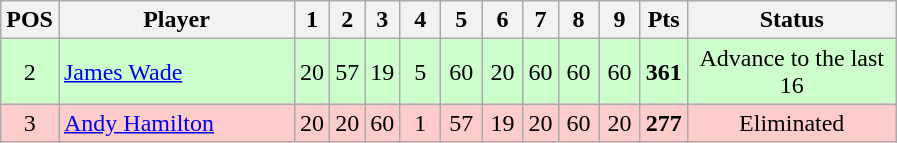<table class="wikitable" style="text-align:center; margin: 1em auto 1em auto, align:left">
<tr>
<th width=20>POS</th>
<th width=150>Player</th>
<th width=3>1</th>
<th width=3>2</th>
<th width=3>3</th>
<th width=20>4</th>
<th width=20>5</th>
<th width=20>6</th>
<th width=3>7</th>
<th width=20>8</th>
<th width=20>9</th>
<th width=20>Pts</th>
<th width=132>Status</th>
</tr>
<tr style="background:#CCFFCC;">
<td>2</td>
<td style="text-align:left;"> <a href='#'>James Wade</a></td>
<td>20</td>
<td>57</td>
<td>19</td>
<td>5</td>
<td>60</td>
<td>20</td>
<td>60</td>
<td>60</td>
<td>60</td>
<td><strong>361</strong></td>
<td>Advance to the last 16</td>
</tr>
<tr style="background:#FFCCCC;">
<td>3</td>
<td style="text-align:left;"> <a href='#'>Andy Hamilton</a></td>
<td>20</td>
<td>20</td>
<td>60</td>
<td>1</td>
<td>57</td>
<td>19</td>
<td>20</td>
<td>60</td>
<td>20</td>
<td><strong>277</strong></td>
<td>Eliminated</td>
</tr>
</table>
